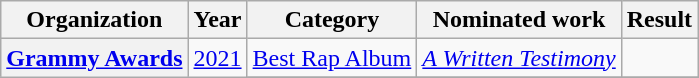<table class="wikitable sortable plainrowheaders">
<tr>
<th scope="col">Organization</th>
<th scope="col">Year</th>
<th scope="col">Category</th>
<th scope="col">Nominated work</th>
<th scope="col">Result</th>
</tr>
<tr>
<th rowspan=2 scope="row"><a href='#'>Grammy Awards</a></th>
<td rowspan=2><a href='#'>2021</a></td>
<td><a href='#'>Best Rap Album</a></td>
<td><em><a href='#'>A Written Testimony</a></em></td>
<td></td>
</tr>
<tr>
</tr>
</table>
